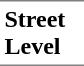<table border=0 cellspacing=0 cellpadding=3>
<tr>
<td style="border-bottom:solid 1px gray;border-top:solid 1px gray;" width=50 valign=top><strong>Street Level</strong></td>
</tr>
</table>
